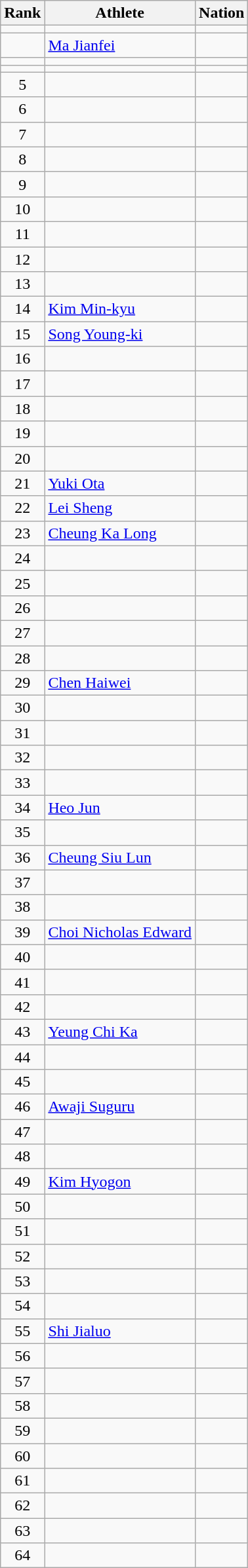<table class="wikitable sortable" style="text-align:left">
<tr>
<th>Rank</th>
<th>Athlete</th>
<th>Nation</th>
</tr>
<tr>
<td align="center"></td>
<td></td>
<td></td>
</tr>
<tr>
<td align="center"></td>
<td><a href='#'>Ma Jianfei</a></td>
<td></td>
</tr>
<tr>
<td align="center"></td>
<td></td>
<td></td>
</tr>
<tr>
<td align="center"></td>
<td></td>
<td></td>
</tr>
<tr>
<td align="center">5</td>
<td></td>
<td></td>
</tr>
<tr>
<td align="center">6</td>
<td></td>
<td></td>
</tr>
<tr>
<td align="center">7</td>
<td></td>
<td></td>
</tr>
<tr>
<td align="center">8</td>
<td></td>
<td></td>
</tr>
<tr>
<td align="center">9</td>
<td></td>
<td></td>
</tr>
<tr>
<td align="center">10</td>
<td></td>
<td></td>
</tr>
<tr>
<td align="center">11</td>
<td></td>
<td></td>
</tr>
<tr>
<td align="center">12</td>
<td></td>
<td></td>
</tr>
<tr>
<td align="center">13</td>
<td></td>
<td></td>
</tr>
<tr>
<td align="center">14</td>
<td><a href='#'>Kim Min-kyu</a></td>
<td></td>
</tr>
<tr>
<td align="center">15</td>
<td><a href='#'>Song Young-ki</a></td>
<td></td>
</tr>
<tr>
<td align="center">16</td>
<td></td>
<td></td>
</tr>
<tr>
<td align="center">17</td>
<td></td>
<td></td>
</tr>
<tr>
<td align="center">18</td>
<td></td>
<td></td>
</tr>
<tr>
<td align="center">19</td>
<td></td>
<td></td>
</tr>
<tr>
<td align="center">20</td>
<td></td>
<td></td>
</tr>
<tr>
<td align="center">21</td>
<td><a href='#'>Yuki Ota</a></td>
<td></td>
</tr>
<tr>
<td align="center">22</td>
<td><a href='#'>Lei Sheng</a></td>
<td></td>
</tr>
<tr>
<td align="center">23</td>
<td><a href='#'>Cheung Ka Long</a></td>
<td></td>
</tr>
<tr>
<td align="center">24</td>
<td></td>
<td></td>
</tr>
<tr>
<td align="center">25</td>
<td></td>
<td></td>
</tr>
<tr>
<td align="center">26</td>
<td></td>
<td></td>
</tr>
<tr>
<td align="center">27</td>
<td></td>
<td></td>
</tr>
<tr>
<td align="center">28</td>
<td></td>
<td></td>
</tr>
<tr>
<td align="center">29</td>
<td><a href='#'>Chen Haiwei</a></td>
<td></td>
</tr>
<tr>
<td align="center">30</td>
<td></td>
<td></td>
</tr>
<tr>
<td align="center">31</td>
<td></td>
<td></td>
</tr>
<tr>
<td align="center">32</td>
<td></td>
<td></td>
</tr>
<tr>
<td align="center">33</td>
<td></td>
<td></td>
</tr>
<tr>
<td align="center">34</td>
<td><a href='#'>Heo Jun</a></td>
<td></td>
</tr>
<tr>
<td align="center">35</td>
<td></td>
<td></td>
</tr>
<tr>
<td align="center">36</td>
<td><a href='#'>Cheung Siu Lun</a></td>
<td></td>
</tr>
<tr>
<td align="center">37</td>
<td></td>
<td></td>
</tr>
<tr>
<td align="center">38</td>
<td></td>
<td></td>
</tr>
<tr>
<td align="center">39</td>
<td><a href='#'>Choi Nicholas Edward</a></td>
<td></td>
</tr>
<tr>
<td align="center">40</td>
<td></td>
<td></td>
</tr>
<tr>
<td align="center">41</td>
<td></td>
<td></td>
</tr>
<tr>
<td align="center">42</td>
<td></td>
<td></td>
</tr>
<tr>
<td align="center">43</td>
<td><a href='#'>Yeung Chi Ka</a></td>
<td></td>
</tr>
<tr>
<td align="center">44</td>
<td></td>
<td></td>
</tr>
<tr>
<td align="center">45</td>
<td></td>
<td></td>
</tr>
<tr>
<td align="center">46</td>
<td><a href='#'>Awaji Suguru</a></td>
<td></td>
</tr>
<tr>
<td align="center">47</td>
<td></td>
<td></td>
</tr>
<tr>
<td align="center">48</td>
<td></td>
<td></td>
</tr>
<tr>
<td align="center">49</td>
<td><a href='#'>Kim Hyogon</a></td>
<td></td>
</tr>
<tr>
<td align="center">50</td>
<td></td>
<td></td>
</tr>
<tr>
<td align="center">51</td>
<td></td>
<td></td>
</tr>
<tr>
<td align="center">52</td>
<td></td>
<td></td>
</tr>
<tr>
<td align="center">53</td>
<td></td>
<td></td>
</tr>
<tr>
<td align="center">54</td>
<td></td>
<td></td>
</tr>
<tr>
<td align="center">55</td>
<td><a href='#'>Shi Jialuo</a></td>
<td></td>
</tr>
<tr>
<td align="center">56</td>
<td></td>
<td></td>
</tr>
<tr>
<td align="center">57</td>
<td></td>
<td></td>
</tr>
<tr>
<td align="center">58</td>
<td></td>
<td></td>
</tr>
<tr>
<td align="center">59</td>
<td></td>
<td></td>
</tr>
<tr>
<td align="center">60</td>
<td></td>
<td></td>
</tr>
<tr>
<td align="center">61</td>
<td></td>
<td></td>
</tr>
<tr>
<td align="center">62</td>
<td></td>
<td></td>
</tr>
<tr>
<td align="center">63</td>
<td></td>
<td></td>
</tr>
<tr>
<td align="center">64</td>
<td></td>
<td></td>
</tr>
</table>
